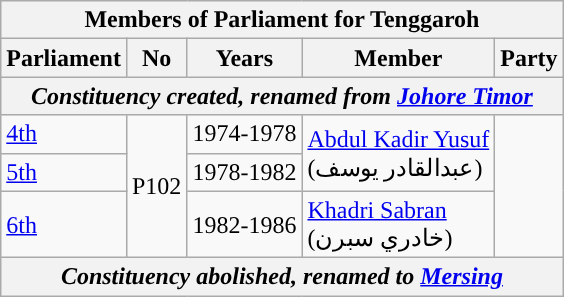<table class=wikitable>
<tr>
<th colspan="5">Members of Parliament for Tenggaroh</th>
</tr>
<tr>
<th>Parliament</th>
<th>No</th>
<th>Years</th>
<th>Member</th>
<th>Party</th>
</tr>
<tr>
<th colspan="5" align="center"><em>Constituency created, renamed from <a href='#'>Johore Timor</a></em></th>
</tr>
<tr>
<td><a href='#'>4th</a></td>
<td rowspan="3">P102</td>
<td>1974-1978</td>
<td rowspan=2><a href='#'>Abdul Kadir Yusuf</a>  <br>(عبدالقادر يوسف‎)</td>
<td rowspan=3></td>
</tr>
<tr>
<td><a href='#'>5th</a></td>
<td>1978-1982</td>
</tr>
<tr>
<td><a href='#'>6th</a></td>
<td>1982-1986</td>
<td><a href='#'>Khadri Sabran</a>  <br>(خادري سبرن)</td>
</tr>
<tr>
<th colspan="5" align="center"><em>Constituency abolished, renamed to <a href='#'>Mersing</a></em></th>
</tr>
</table>
